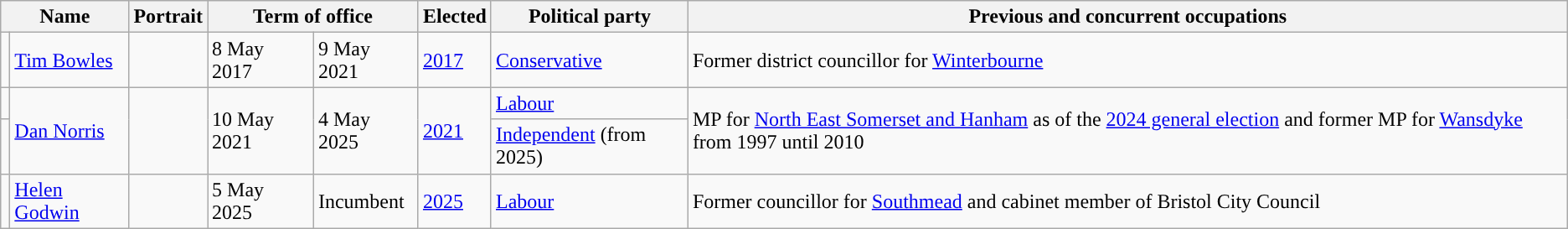<table class="wikitable">
<tr>
<th colspan=2>Name</th>
<th>Portrait</th>
<th colspan=2>Term of office</th>
<th>Elected</th>
<th>Political party</th>
<th>Previous and concurrent occupations</th>
</tr>
<tr>
<td style="background-color: "></td>
<td><a href='#'>Tim Bowles</a></td>
<td></td>
<td>8 May 2017</td>
<td>9 May 2021</td>
<td><a href='#'>2017</a></td>
<td><a href='#'>Conservative</a></td>
<td>Former district councillor for <a href='#'>Winterbourne</a></td>
</tr>
<tr>
<td style="background-color: "></td>
<td rowspan="2"><a href='#'>Dan Norris</a></td>
<td rowspan="2"></td>
<td rowspan="2">10 May 2021</td>
<td rowspan="2">4 May 2025</td>
<td rowspan="2"><a href='#'>2021</a></td>
<td><a href='#'>Labour</a></td>
<td rowspan="2">MP for <a href='#'>North East Somerset and Hanham</a> as of the <a href='#'>2024 general election</a> and former MP for <a href='#'>Wansdyke</a> from 1997 until 2010</td>
</tr>
<tr>
<td style="background-color: "></td>
<td><a href='#'>Independent</a> (from  2025)</td>
</tr>
<tr>
<td style="background-color: "></td>
<td><a href='#'>Helen Godwin</a></td>
<td></td>
<td>5 May 2025</td>
<td>Incumbent</td>
<td><a href='#'>2025</a></td>
<td><a href='#'>Labour</a></td>
<td>Former councillor for <a href='#'>Southmead</a> and cabinet member of Bristol City Council</td>
</tr>
</table>
